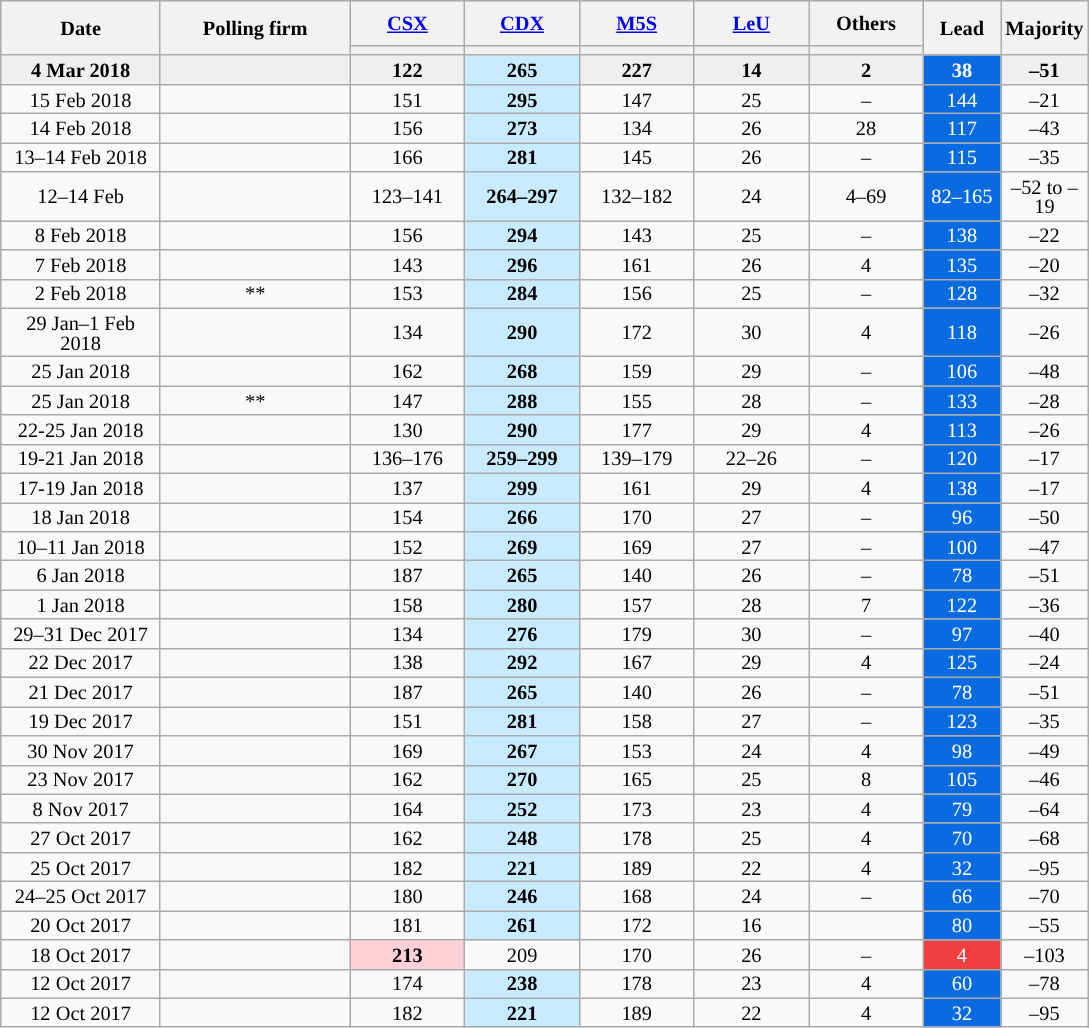<table class="wikitable collapsible" style="text-align:center;font-size:85%;line-height:13px">
<tr style="height:30px; background-color:#E9E9E9">
<th style="width:100px;" rowspan="2">Date</th>
<th style="width:120px;" rowspan="2">Polling firm</th>
<th style="width:70px;"><a href='#'>CSX</a></th>
<th style="width:70px;"><a href='#'>CDX</a></th>
<th style="width:70px;"><a href='#'>M5S</a></th>
<th style="width:70px;"><a href='#'>LeU</a></th>
<th style="width:70px;">Others</th>
<th style="width:45px;" rowspan="2">Lead</th>
<th style="width:45px;" rowspan="2">Majority</th>
</tr>
<tr>
<th style="background:"></th>
<th style="background:"></th>
<th style="background:"></th>
<th style="background:"></th>
<th style="background:"></th>
</tr>
<tr style="background:#EFEFEF; font-weight:bold;">
<td>4 Mar 2018</td>
<td> </td>
<td>122</td>
<td style="background:#C8EBFF"><strong>265</strong></td>
<td>227</td>
<td>14</td>
<td>2</td>
<td style="background:#0A6BE1; color:white;">38</td>
<td>–51</td>
</tr>
<tr>
<td>15 Feb 2018</td>
<td></td>
<td>151</td>
<td style="background:#C8EBFF"><strong>295</strong></td>
<td>147</td>
<td>25</td>
<td>–</td>
<td style="background:#0A6BE1; color:white;">144</td>
<td>–21</td>
</tr>
<tr>
<td>14 Feb 2018</td>
<td></td>
<td>156</td>
<td style="background:#C8EBFF"><strong>273</strong></td>
<td>134</td>
<td>26</td>
<td>28</td>
<td style="background:#0A6BE1; color:white;">117</td>
<td>–43</td>
</tr>
<tr>
<td>13–14 Feb 2018</td>
<td></td>
<td>166</td>
<td style="background:#C8EBFF"><strong>281</strong></td>
<td>145</td>
<td>26</td>
<td>–</td>
<td style="background:#0A6BE1; color:white;">115</td>
<td>–35</td>
</tr>
<tr>
<td>12–14 Feb</td>
<td></td>
<td>123–141</td>
<td style="background:#C8EBFF"><strong>264–297</strong></td>
<td>132–182</td>
<td>24</td>
<td>4–69</td>
<td style="background:#0A6BE1; color:white;">82–165</td>
<td>–52 to –19</td>
</tr>
<tr>
<td>8 Feb 2018</td>
<td></td>
<td>156</td>
<td style="background:#C8EBFF"><strong>294</strong></td>
<td>143</td>
<td>25</td>
<td>–</td>
<td style="background:#0A6BE1; color:white;">138</td>
<td>–22</td>
</tr>
<tr>
<td>7 Feb 2018</td>
<td></td>
<td>143</td>
<td style="background:#C8EBFF"><strong>296</strong></td>
<td>161</td>
<td>26</td>
<td>4</td>
<td style="background:#0A6BE1; color:white;">135</td>
<td>–20</td>
</tr>
<tr>
<td>2 Feb 2018</td>
<td>**</td>
<td>153</td>
<td style="background:#C8EBFF"><strong>284</strong></td>
<td>156</td>
<td>25</td>
<td>–</td>
<td style="background:#0A6BE1; color:white;">128</td>
<td>–32</td>
</tr>
<tr>
<td>29 Jan–1 Feb 2018</td>
<td> </td>
<td>134</td>
<td style="background:#C8EBFF"><strong>290</strong></td>
<td>172</td>
<td>30</td>
<td>4</td>
<td style="background:#0A6BE1; color:white;">118</td>
<td>–26</td>
</tr>
<tr>
<td>25 Jan 2018</td>
<td></td>
<td>162</td>
<td style="background:#C8EBFF"><strong>268</strong></td>
<td>159</td>
<td>29</td>
<td>–</td>
<td style="background:#0A6BE1; color:white;">106</td>
<td>–48</td>
</tr>
<tr>
<td>25 Jan 2018</td>
<td>**</td>
<td>147</td>
<td style="background:#C8EBFF"><strong>288</strong></td>
<td>155</td>
<td>28</td>
<td>–</td>
<td style="background:#0A6BE1; color:white;">133</td>
<td>–28</td>
</tr>
<tr>
<td>22-25 Jan 2018</td>
<td></td>
<td>130</td>
<td style="background:#C8EBFF"><strong>290</strong></td>
<td>177</td>
<td>29</td>
<td>4</td>
<td style="background:#0A6BE1; color:white;">113</td>
<td>–26</td>
</tr>
<tr>
<td>19-21 Jan 2018</td>
<td></td>
<td>136–176</td>
<td style="background:#C8EBFF"><strong>259–299</strong></td>
<td>139–179</td>
<td>22–26</td>
<td>–</td>
<td style="background:#0A6BE1; color:white;">120</td>
<td>–17</td>
</tr>
<tr>
<td>17-19 Jan 2018</td>
<td> </td>
<td>137</td>
<td style="background:#C8EBFF"><strong>299</strong></td>
<td>161</td>
<td>29</td>
<td>4</td>
<td style="background:#0A6BE1; color:white;">138</td>
<td>–17</td>
</tr>
<tr>
<td>18 Jan 2018</td>
<td></td>
<td>154</td>
<td style="background:#C8EBFF"><strong>266</strong></td>
<td>170</td>
<td>27</td>
<td>–</td>
<td style="background:#0A6BE1; color:white;">96</td>
<td>–50</td>
</tr>
<tr>
<td>10–11 Jan 2018</td>
<td></td>
<td>152</td>
<td style="background:#C8EBFF"><strong>269</strong></td>
<td>169</td>
<td>27</td>
<td>–</td>
<td style="background:#0A6BE1; color:white;">100</td>
<td>–47</td>
</tr>
<tr>
<td>6 Jan 2018</td>
<td> </td>
<td>187</td>
<td style="background:#C8EBFF"><strong>265</strong></td>
<td>140</td>
<td>26</td>
<td>–</td>
<td style="background:#0A6BE1; color:white;">78</td>
<td>–51</td>
</tr>
<tr>
<td>1 Jan 2018</td>
<td></td>
<td>158</td>
<td style="background:#C8EBFF"><strong>280</strong></td>
<td>157</td>
<td>28</td>
<td>7</td>
<td style="background:#0A6BE1; color:white;">122</td>
<td>–36</td>
</tr>
<tr>
<td>29–31 Dec 2017</td>
<td></td>
<td>134</td>
<td style="background:#C8EBFF"><strong>276</strong></td>
<td>179</td>
<td>30</td>
<td>–</td>
<td style="background:#0A6BE1; color:white;">97</td>
<td>–40</td>
</tr>
<tr>
<td>22 Dec 2017</td>
<td></td>
<td>138</td>
<td style="background:#C8EBFF"><strong>292</strong></td>
<td>167</td>
<td>29</td>
<td>4</td>
<td style="background:#0A6BE1; color:white;">125</td>
<td>–24</td>
</tr>
<tr>
<td>21 Dec 2017</td>
<td></td>
<td>187</td>
<td style="background:#C8EBFF"><strong>265</strong></td>
<td>140</td>
<td>26</td>
<td>–</td>
<td style="background:#0A6BE1; color:white;">78</td>
<td>–51</td>
</tr>
<tr>
<td>19 Dec 2017</td>
<td></td>
<td>151</td>
<td style="background:#C8EBFF"><strong>281</strong></td>
<td>158</td>
<td>27</td>
<td>–</td>
<td style="background:#0A6BE1; color:white;">123</td>
<td>–35</td>
</tr>
<tr>
<td>30 Nov 2017</td>
<td></td>
<td>169</td>
<td style="background:#C8EBFF"><strong>267</strong></td>
<td>153</td>
<td>24</td>
<td>4</td>
<td style="background:#0A6BE1; color:white;">98</td>
<td>–49</td>
</tr>
<tr>
<td>23 Nov 2017</td>
<td></td>
<td>162</td>
<td style="background:#C8EBFF"><strong>270</strong></td>
<td>165</td>
<td>25</td>
<td>8</td>
<td style="background:#0A6BE1; color:white;">105</td>
<td>–46</td>
</tr>
<tr>
<td>8 Nov 2017</td>
<td></td>
<td>164</td>
<td style="background:#C8EBFF"><strong>252</strong></td>
<td>173</td>
<td>23</td>
<td>4</td>
<td style="background:#0A6BE1; color:white;">79</td>
<td>–64</td>
</tr>
<tr>
<td>27 Oct 2017</td>
<td></td>
<td>162</td>
<td style="background:#C8EBFF"><strong>248</strong></td>
<td>178</td>
<td>25</td>
<td>4</td>
<td style="background:#0A6BE1; color:white;">70</td>
<td>–68</td>
</tr>
<tr>
<td>25 Oct 2017</td>
<td></td>
<td>182</td>
<td style="background:#C8EBFF"><strong>221</strong></td>
<td>189</td>
<td>22</td>
<td>4</td>
<td style="background:#0A6BE1; color:white;">32</td>
<td>–95</td>
</tr>
<tr>
<td>24–25 Oct 2017</td>
<td></td>
<td>180</td>
<td style="background:#C8EBFF"><strong>246</strong></td>
<td>168</td>
<td>24</td>
<td>–</td>
<td style="background:#0A6BE1; color:white;">66</td>
<td>–70</td>
</tr>
<tr>
<td>20 Oct 2017</td>
<td></td>
<td>181</td>
<td style="background:#C8EBFF"><strong>261</strong></td>
<td>172</td>
<td>16</td>
<td></td>
<td style="background:#0A6BE1; color:white;">80</td>
<td>–55</td>
</tr>
<tr>
<td>18 Oct 2017</td>
<td></td>
<td style="background:#FFD0D7;"><strong>213</strong></td>
<td>209</td>
<td>170</td>
<td>26</td>
<td>–</td>
<td style="background:#EF3E3E; color:white;">4</td>
<td>–103</td>
</tr>
<tr>
<td>12 Oct 2017</td>
<td></td>
<td>174</td>
<td style="background:#C8EBFF"><strong>238</strong></td>
<td>178</td>
<td>23</td>
<td>4</td>
<td style="background:#0A6BE1; color:white;">60</td>
<td>–78</td>
</tr>
<tr>
<td>12 Oct 2017</td>
<td></td>
<td>182</td>
<td style="background:#C8EBFF"><strong>221</strong></td>
<td>189</td>
<td>22</td>
<td>4</td>
<td style="background:#0A6BE1; color:white;">32</td>
<td>–95</td>
</tr>
</table>
